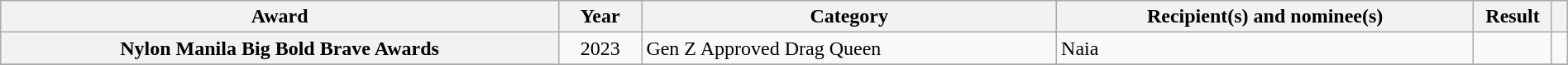<table class="wikitable sortable plainrowheaders" style="width: 100%;">
<tr>
<th scope="col">Award</th>
<th scope="col">Year</th>
<th scope="col">Category</th>
<th scope="col">Recipient(s) and nominee(s)</th>
<th scope="col" style="width: 5%;">Result</th>
<th scope="col" class="unsortable"></th>
</tr>
<tr>
<th scope="row" style="text-align: center;">Nylon Manila Big Bold Brave Awards</th>
<td style="text-align: center;">2023</td>
<td>Gen Z Approved Drag Queen</td>
<td>Naia</td>
<td></td>
<td style="text-align: center;"></td>
</tr>
<tr>
</tr>
</table>
